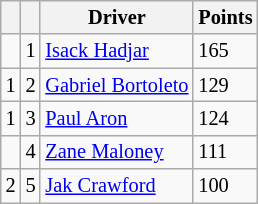<table class="wikitable" style="font-size: 85%;">
<tr>
<th></th>
<th></th>
<th>Driver</th>
<th>Points</th>
</tr>
<tr>
<td align="left"></td>
<td align="center">1</td>
<td> <a href='#'>Isack Hadjar</a></td>
<td>165</td>
</tr>
<tr>
<td align="left"> 1</td>
<td align="center">2</td>
<td> <a href='#'>Gabriel Bortoleto</a></td>
<td>129</td>
</tr>
<tr>
<td align="left"> 1</td>
<td align="center">3</td>
<td> <a href='#'>Paul Aron</a></td>
<td>124</td>
</tr>
<tr>
<td align="left"></td>
<td align="center">4</td>
<td> <a href='#'>Zane Maloney</a></td>
<td>111</td>
</tr>
<tr>
<td align="left"> 2</td>
<td align="center">5</td>
<td> <a href='#'>Jak Crawford</a></td>
<td>100</td>
</tr>
</table>
